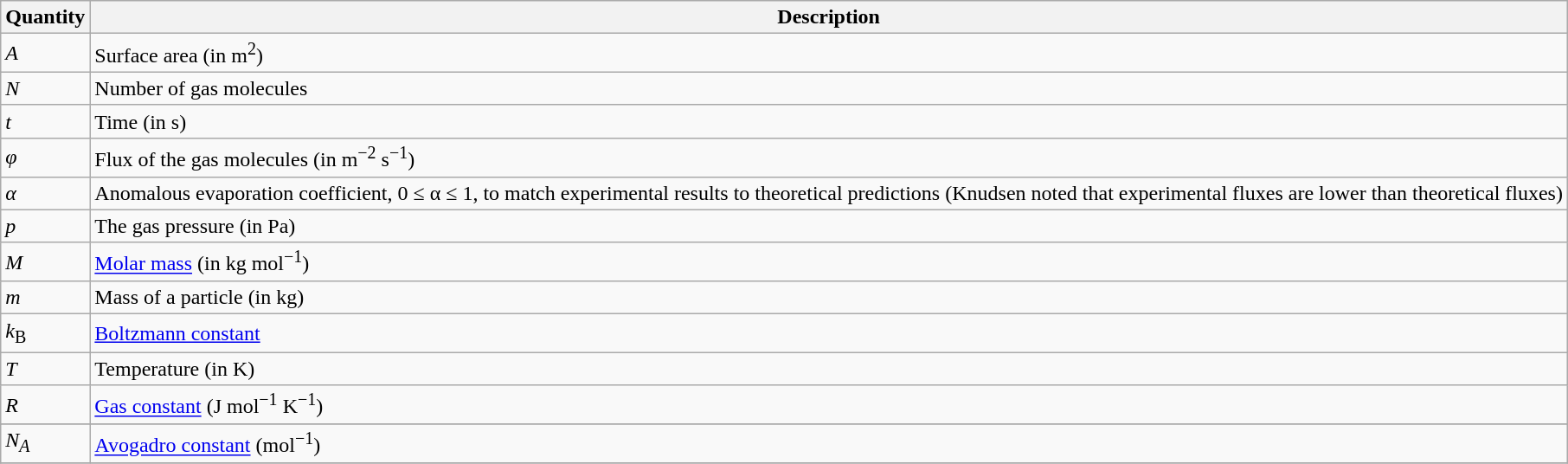<table class="wikitable">
<tr>
<th scope="col">Quantity</th>
<th scope="col">Description</th>
</tr>
<tr>
<td><em>A</em></td>
<td>Surface area (in m<sup>2</sup>)</td>
</tr>
<tr>
<td><em>N</em></td>
<td>Number of gas molecules</td>
</tr>
<tr>
<td><em>t</em></td>
<td>Time (in s)</td>
</tr>
<tr>
<td><em>φ</em></td>
<td>Flux of the gas molecules (in m<sup>−2</sup> s<sup>−1</sup>)</td>
</tr>
<tr>
<td><em>α</em></td>
<td>Anomalous evaporation coefficient, 0 ≤ α ≤ 1, to match experimental results to theoretical predictions (Knudsen noted that experimental fluxes are lower than theoretical fluxes)</td>
</tr>
<tr>
<td><em>p</em></td>
<td>The gas pressure (in Pa)</td>
</tr>
<tr>
<td><em>M</em></td>
<td><a href='#'>Molar mass</a> (in kg mol<sup>−1</sup>)</td>
</tr>
<tr>
<td><em>m</em></td>
<td>Mass of a particle (in kg)</td>
</tr>
<tr>
<td><em>k</em><sub>B</sub></td>
<td><a href='#'>Boltzmann constant</a></td>
</tr>
<tr>
<td><em>T</em></td>
<td>Temperature (in K)</td>
</tr>
<tr>
<td><em>R</em></td>
<td><a href='#'>Gas constant</a> (J mol<sup>−1</sup> K<sup>−1</sup>)</td>
</tr>
<tr>
</tr>
<tr>
<td><em>N<sub>A</sub></em></td>
<td><a href='#'>Avogadro constant</a> (mol<sup>−1</sup>)</td>
</tr>
<tr>
</tr>
</table>
